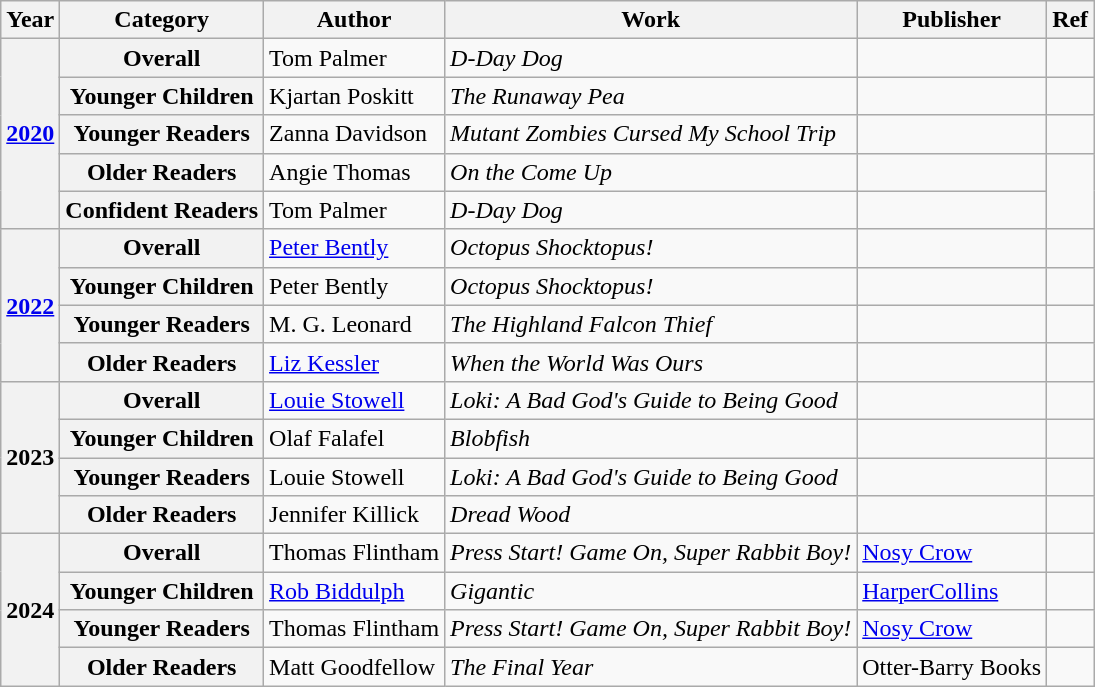<table class="wikitable">
<tr>
<th>Year</th>
<th>Category</th>
<th>Author</th>
<th>Work</th>
<th>Publisher</th>
<th>Ref</th>
</tr>
<tr>
<th rowspan="5"><a href='#'>2020</a></th>
<th>Overall</th>
<td>Tom Palmer</td>
<td><em>D-Day Dog</em></td>
<td></td>
<td></td>
</tr>
<tr>
<th>Younger Children</th>
<td>Kjartan Poskitt</td>
<td><em>The Runaway Pea</em></td>
<td></td>
<td></td>
</tr>
<tr>
<th>Younger Readers</th>
<td>Zanna Davidson</td>
<td><em>Mutant Zombies Cursed My School Trip</em></td>
<td></td>
<td></td>
</tr>
<tr>
<th>Older Readers</th>
<td>Angie Thomas</td>
<td><em>On the Come Up</em></td>
<td></td>
</tr>
<tr>
<th>Confident Readers</th>
<td>Tom Palmer</td>
<td><em>D-Day Dog</em></td>
<td></td>
</tr>
<tr>
<th rowspan="4"><a href='#'>2022</a></th>
<th>Overall</th>
<td><a href='#'>Peter Bently</a></td>
<td><em>Octopus Shocktopus!</em></td>
<td></td>
<td></td>
</tr>
<tr>
<th>Younger Children</th>
<td>Peter Bently</td>
<td><em>Octopus Shocktopus!</em></td>
<td></td>
<td></td>
</tr>
<tr>
<th>Younger Readers</th>
<td>M. G. Leonard</td>
<td><em>The Highland Falcon Thief</em></td>
<td></td>
<td></td>
</tr>
<tr>
<th>Older Readers</th>
<td><a href='#'>Liz Kessler</a></td>
<td><em>When the World Was Ours</em></td>
<td></td>
<td></td>
</tr>
<tr>
<th rowspan="4">2023</th>
<th>Overall</th>
<td><a href='#'>Louie Stowell</a></td>
<td><em>Loki: A Bad God's Guide to Being Good</em></td>
<td></td>
<td></td>
</tr>
<tr>
<th>Younger Children</th>
<td>Olaf Falafel</td>
<td><em>Blobfish</em></td>
<td></td>
<td></td>
</tr>
<tr>
<th>Younger Readers</th>
<td>Louie Stowell</td>
<td><em>Loki: A Bad God's Guide to Being Good</em></td>
<td></td>
<td></td>
</tr>
<tr>
<th>Older Readers</th>
<td>Jennifer Killick</td>
<td><em>Dread Wood</em></td>
<td></td>
<td></td>
</tr>
<tr>
<th rowspan="4">2024</th>
<th>Overall</th>
<td>Thomas Flintham</td>
<td><em>Press Start! Game On, Super Rabbit Boy!</em></td>
<td><a href='#'>Nosy Crow</a></td>
<td></td>
</tr>
<tr>
<th>Younger Children</th>
<td><a href='#'>Rob Biddulph</a></td>
<td><em>Gigantic</em></td>
<td><a href='#'>HarperCollins</a></td>
<td></td>
</tr>
<tr>
<th>Younger Readers</th>
<td>Thomas Flintham</td>
<td><em>Press Start! Game On, Super Rabbit Boy!</em></td>
<td><a href='#'>Nosy Crow</a></td>
<td></td>
</tr>
<tr>
<th>Older Readers</th>
<td>Matt Goodfellow</td>
<td><em>The Final Year</em></td>
<td>Otter-Barry Books</td>
<td></td>
</tr>
</table>
